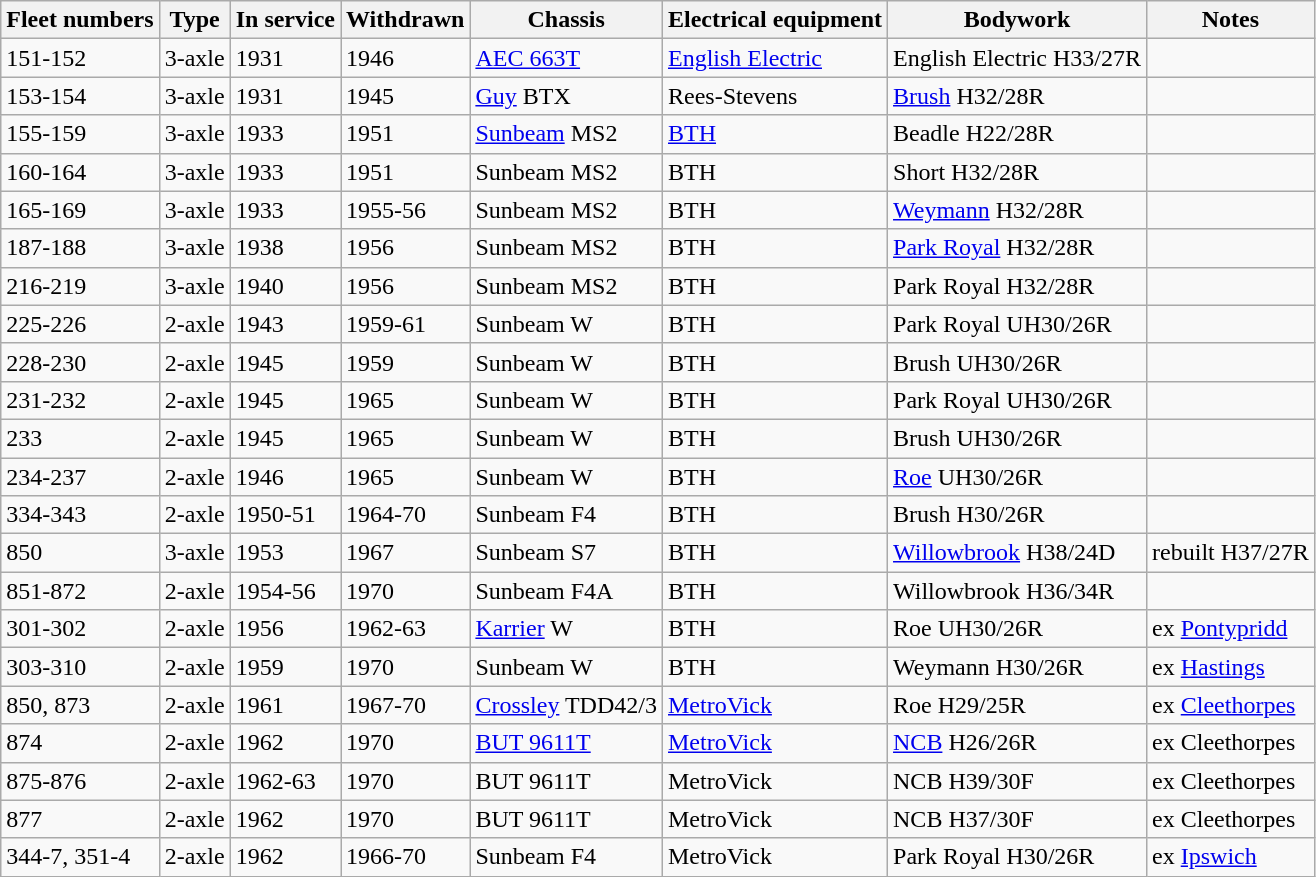<table class="wikitable">
<tr>
<th>Fleet numbers</th>
<th>Type</th>
<th>In service</th>
<th>Withdrawn</th>
<th>Chassis</th>
<th>Electrical equipment</th>
<th>Bodywork</th>
<th>Notes</th>
</tr>
<tr>
<td>151-152</td>
<td>3-axle</td>
<td>1931</td>
<td>1946</td>
<td><a href='#'>AEC 663T</a></td>
<td><a href='#'>English Electric</a></td>
<td>English Electric H33/27R</td>
<td></td>
</tr>
<tr>
<td>153-154</td>
<td>3-axle</td>
<td>1931</td>
<td>1945</td>
<td><a href='#'>Guy</a> BTX</td>
<td>Rees-Stevens</td>
<td><a href='#'>Brush</a> H32/28R</td>
<td></td>
</tr>
<tr>
<td>155-159</td>
<td>3-axle</td>
<td>1933</td>
<td>1951</td>
<td><a href='#'>Sunbeam</a> MS2</td>
<td><a href='#'>BTH</a></td>
<td>Beadle H22/28R</td>
<td></td>
</tr>
<tr>
<td>160-164</td>
<td>3-axle</td>
<td>1933</td>
<td>1951</td>
<td>Sunbeam MS2</td>
<td>BTH</td>
<td>Short H32/28R</td>
<td></td>
</tr>
<tr>
<td>165-169</td>
<td>3-axle</td>
<td>1933</td>
<td>1955-56</td>
<td>Sunbeam MS2</td>
<td>BTH</td>
<td><a href='#'>Weymann</a> H32/28R</td>
<td></td>
</tr>
<tr>
<td>187-188</td>
<td>3-axle</td>
<td>1938</td>
<td>1956</td>
<td>Sunbeam MS2</td>
<td>BTH</td>
<td><a href='#'>Park Royal</a> H32/28R</td>
<td></td>
</tr>
<tr>
<td>216-219</td>
<td>3-axle</td>
<td>1940</td>
<td>1956</td>
<td>Sunbeam MS2</td>
<td>BTH</td>
<td>Park Royal H32/28R</td>
<td></td>
</tr>
<tr>
<td>225-226</td>
<td>2-axle</td>
<td>1943</td>
<td>1959-61</td>
<td>Sunbeam W</td>
<td>BTH</td>
<td>Park Royal UH30/26R</td>
<td></td>
</tr>
<tr>
<td>228-230</td>
<td>2-axle</td>
<td>1945</td>
<td>1959</td>
<td>Sunbeam W</td>
<td>BTH</td>
<td>Brush UH30/26R</td>
<td></td>
</tr>
<tr>
<td>231-232</td>
<td>2-axle</td>
<td>1945</td>
<td>1965</td>
<td>Sunbeam W</td>
<td>BTH</td>
<td>Park Royal UH30/26R</td>
<td></td>
</tr>
<tr>
<td>233</td>
<td>2-axle</td>
<td>1945</td>
<td>1965</td>
<td>Sunbeam W</td>
<td>BTH</td>
<td>Brush UH30/26R</td>
<td></td>
</tr>
<tr>
<td>234-237</td>
<td>2-axle</td>
<td>1946</td>
<td>1965</td>
<td>Sunbeam W</td>
<td>BTH</td>
<td><a href='#'>Roe</a> UH30/26R</td>
<td></td>
</tr>
<tr>
<td>334-343</td>
<td>2-axle</td>
<td>1950-51</td>
<td>1964-70</td>
<td>Sunbeam F4</td>
<td>BTH</td>
<td>Brush H30/26R</td>
<td></td>
</tr>
<tr>
<td>850</td>
<td>3-axle</td>
<td>1953</td>
<td>1967</td>
<td>Sunbeam S7</td>
<td>BTH</td>
<td><a href='#'>Willowbrook</a> H38/24D</td>
<td>rebuilt H37/27R</td>
</tr>
<tr>
<td>851-872</td>
<td>2-axle</td>
<td>1954-56</td>
<td>1970</td>
<td>Sunbeam F4A</td>
<td>BTH</td>
<td>Willowbrook H36/34R</td>
<td></td>
</tr>
<tr>
<td>301-302</td>
<td>2-axle</td>
<td>1956</td>
<td>1962-63</td>
<td><a href='#'>Karrier</a> W</td>
<td>BTH</td>
<td>Roe UH30/26R</td>
<td>ex <a href='#'>Pontypridd</a></td>
</tr>
<tr>
<td>303-310</td>
<td>2-axle</td>
<td>1959</td>
<td>1970</td>
<td>Sunbeam W</td>
<td>BTH</td>
<td>Weymann H30/26R</td>
<td>ex <a href='#'>Hastings</a></td>
</tr>
<tr>
<td>850, 873</td>
<td>2-axle</td>
<td>1961</td>
<td>1967-70</td>
<td><a href='#'>Crossley</a> TDD42/3</td>
<td><a href='#'>MetroVick</a></td>
<td>Roe H29/25R</td>
<td>ex <a href='#'>Cleethorpes</a></td>
</tr>
<tr>
<td>874</td>
<td>2-axle</td>
<td>1962</td>
<td>1970</td>
<td><a href='#'>BUT 9611T</a></td>
<td><a href='#'>MetroVick</a></td>
<td><a href='#'>NCB</a> H26/26R</td>
<td>ex Cleethorpes</td>
</tr>
<tr>
<td>875-876</td>
<td>2-axle</td>
<td>1962-63</td>
<td>1970</td>
<td>BUT 9611T</td>
<td>MetroVick</td>
<td>NCB H39/30F</td>
<td>ex Cleethorpes</td>
</tr>
<tr>
<td>877</td>
<td>2-axle</td>
<td>1962</td>
<td>1970</td>
<td>BUT 9611T</td>
<td>MetroVick</td>
<td>NCB H37/30F</td>
<td>ex Cleethorpes</td>
</tr>
<tr>
<td>344-7, 351-4</td>
<td>2-axle</td>
<td>1962</td>
<td>1966-70</td>
<td>Sunbeam F4</td>
<td>MetroVick</td>
<td>Park Royal H30/26R</td>
<td>ex <a href='#'>Ipswich</a></td>
</tr>
</table>
